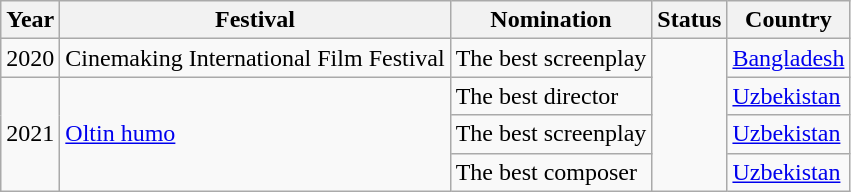<table class="wikitable sortable">
<tr>
<th>Year</th>
<th>Festival</th>
<th>Nomination</th>
<th>Status</th>
<th>Country</th>
</tr>
<tr>
<td>2020</td>
<td>Cinemaking International Film Festival</td>
<td>The best screenplay</td>
<td rowspan="4"></td>
<td><a href='#'>Bangladesh</a></td>
</tr>
<tr>
<td rowspan="3">2021</td>
<td rowspan="3"><a href='#'>Oltin humo</a></td>
<td>The best director</td>
<td><a href='#'>Uzbekistan</a></td>
</tr>
<tr>
<td>The best screenplay</td>
<td><a href='#'>Uzbekistan</a></td>
</tr>
<tr>
<td>The best composer</td>
<td><a href='#'>Uzbekistan</a></td>
</tr>
</table>
